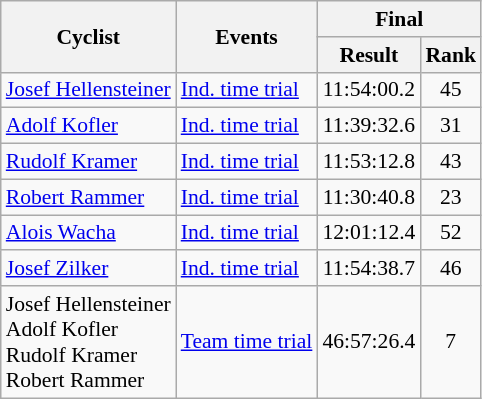<table class=wikitable style="font-size:90%">
<tr>
<th rowspan="2">Cyclist</th>
<th rowspan="2">Events</th>
<th colspan="2">Final</th>
</tr>
<tr>
<th>Result</th>
<th>Rank</th>
</tr>
<tr>
<td><a href='#'>Josef Hellensteiner</a></td>
<td><a href='#'>Ind. time trial</a></td>
<td align=center>11:54:00.2</td>
<td align=center>45</td>
</tr>
<tr>
<td><a href='#'>Adolf Kofler</a></td>
<td><a href='#'>Ind. time trial</a></td>
<td align=center>11:39:32.6</td>
<td align=center>31</td>
</tr>
<tr>
<td><a href='#'>Rudolf Kramer</a></td>
<td><a href='#'>Ind. time trial</a></td>
<td align=center>11:53:12.8</td>
<td align=center>43</td>
</tr>
<tr>
<td><a href='#'>Robert Rammer</a></td>
<td><a href='#'>Ind. time trial</a></td>
<td align=center>11:30:40.8</td>
<td align=center>23</td>
</tr>
<tr>
<td><a href='#'>Alois Wacha</a></td>
<td><a href='#'>Ind. time trial</a></td>
<td align=center>12:01:12.4</td>
<td align=center>52</td>
</tr>
<tr>
<td><a href='#'>Josef Zilker</a></td>
<td><a href='#'>Ind. time trial</a></td>
<td align=center>11:54:38.7</td>
<td align=center>46</td>
</tr>
<tr>
<td>Josef Hellensteiner <br> Adolf Kofler <br> Rudolf Kramer <br> Robert Rammer</td>
<td><a href='#'>Team time trial</a></td>
<td align=center>46:57:26.4</td>
<td align=center>7</td>
</tr>
</table>
